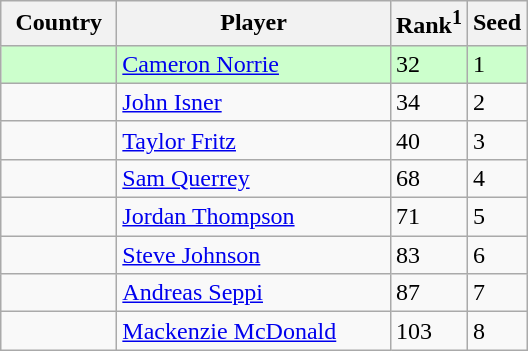<table class="sortable wikitable">
<tr>
<th width="70">Country</th>
<th width="175">Player</th>
<th>Rank<sup>1</sup></th>
<th>Seed</th>
</tr>
<tr bgcolor=#cfc>
<td></td>
<td><a href='#'>Cameron Norrie</a></td>
<td>32</td>
<td>1</td>
</tr>
<tr>
<td></td>
<td><a href='#'>John Isner</a></td>
<td>34</td>
<td>2</td>
</tr>
<tr>
<td></td>
<td><a href='#'>Taylor Fritz</a></td>
<td>40</td>
<td>3</td>
</tr>
<tr>
<td></td>
<td><a href='#'>Sam Querrey</a></td>
<td>68</td>
<td>4</td>
</tr>
<tr>
<td></td>
<td><a href='#'>Jordan Thompson</a></td>
<td>71</td>
<td>5</td>
</tr>
<tr>
<td></td>
<td><a href='#'>Steve Johnson</a></td>
<td>83</td>
<td>6</td>
</tr>
<tr>
<td></td>
<td><a href='#'>Andreas Seppi</a></td>
<td>87</td>
<td>7</td>
</tr>
<tr>
<td></td>
<td><a href='#'>Mackenzie McDonald</a></td>
<td>103</td>
<td>8</td>
</tr>
</table>
